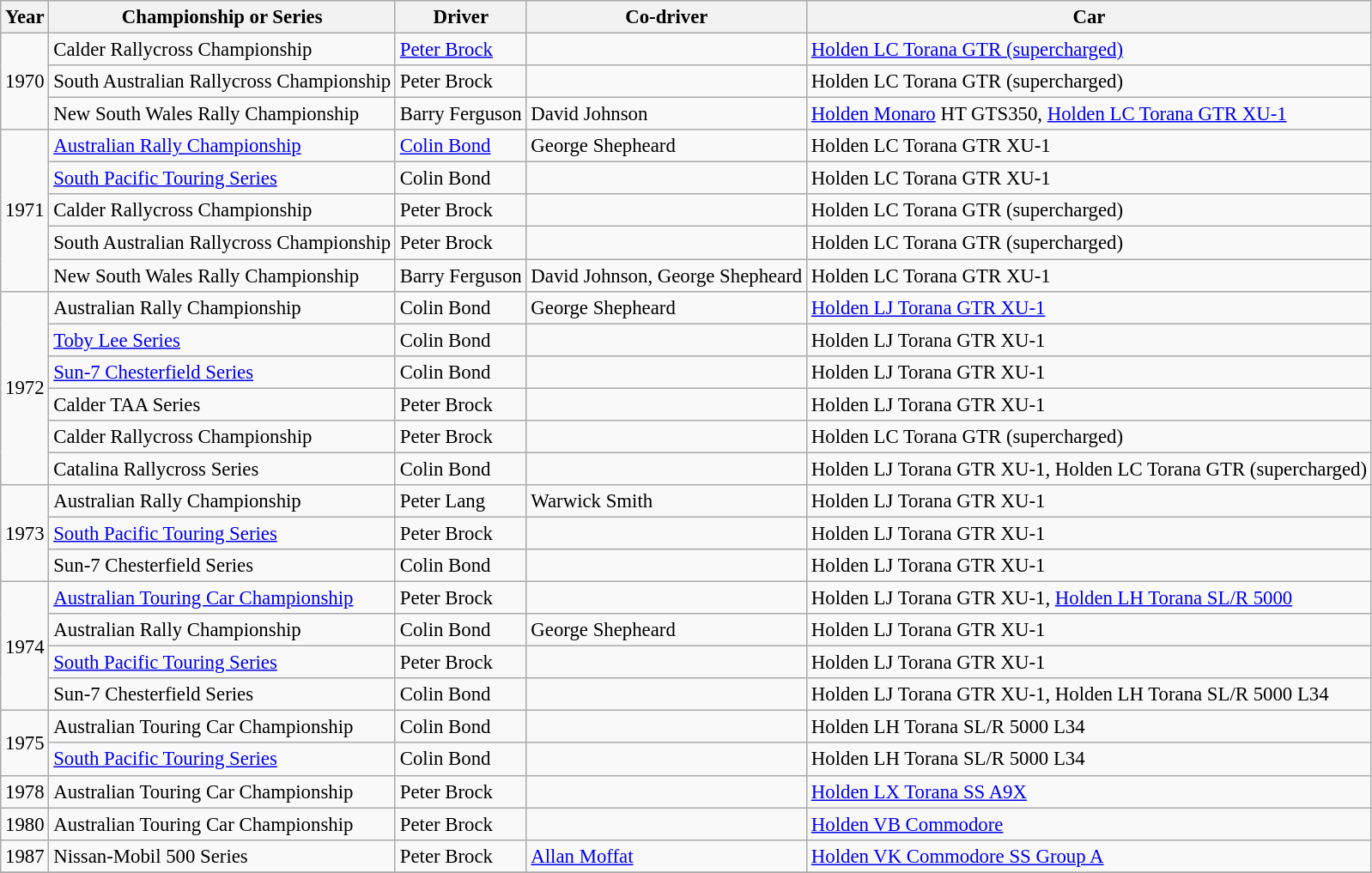<table class="wikitable" style="font-size: 95%;">
<tr>
<th>Year</th>
<th>Championship or Series</th>
<th>Driver</th>
<th>Co-driver</th>
<th>Car</th>
</tr>
<tr>
<td rowspan=3>1970</td>
<td>Calder Rallycross Championship</td>
<td><a href='#'>Peter Brock</a></td>
<td></td>
<td><a href='#'>Holden LC Torana GTR (supercharged)</a></td>
</tr>
<tr>
<td>South Australian Rallycross Championship</td>
<td>Peter Brock</td>
<td></td>
<td>Holden LC Torana GTR (supercharged)</td>
</tr>
<tr>
<td>New South Wales Rally Championship</td>
<td>Barry Ferguson</td>
<td>David Johnson</td>
<td><a href='#'>Holden Monaro</a> HT GTS350, <a href='#'>Holden LC Torana GTR XU-1</a></td>
</tr>
<tr>
<td rowspan=5>1971</td>
<td><a href='#'>Australian Rally Championship</a></td>
<td><a href='#'>Colin Bond</a></td>
<td>George Shepheard</td>
<td>Holden LC Torana GTR XU-1</td>
</tr>
<tr>
<td><a href='#'>South Pacific Touring Series</a></td>
<td>Colin Bond</td>
<td></td>
<td>Holden LC Torana GTR XU-1</td>
</tr>
<tr>
<td>Calder Rallycross Championship</td>
<td>Peter Brock</td>
<td></td>
<td>Holden LC Torana GTR (supercharged)</td>
</tr>
<tr>
<td>South Australian Rallycross Championship</td>
<td>Peter Brock</td>
<td></td>
<td>Holden LC Torana GTR (supercharged)</td>
</tr>
<tr>
<td>New South Wales Rally Championship</td>
<td>Barry Ferguson</td>
<td>David Johnson, George Shepheard</td>
<td>Holden LC Torana GTR XU-1</td>
</tr>
<tr>
<td rowspan=6>1972</td>
<td>Australian Rally Championship</td>
<td>Colin Bond</td>
<td>George Shepheard</td>
<td><a href='#'>Holden LJ Torana GTR XU-1</a></td>
</tr>
<tr>
<td><a href='#'>Toby Lee Series</a></td>
<td>Colin Bond</td>
<td></td>
<td>Holden LJ Torana GTR XU-1</td>
</tr>
<tr>
<td><a href='#'>Sun-7 Chesterfield Series</a></td>
<td>Colin Bond</td>
<td></td>
<td>Holden LJ Torana GTR XU-1</td>
</tr>
<tr>
<td>Calder TAA Series</td>
<td>Peter Brock</td>
<td></td>
<td>Holden LJ Torana GTR XU-1</td>
</tr>
<tr>
<td>Calder Rallycross Championship</td>
<td>Peter Brock</td>
<td></td>
<td>Holden LC Torana GTR (supercharged)</td>
</tr>
<tr>
<td>Catalina Rallycross Series</td>
<td>Colin Bond</td>
<td></td>
<td>Holden LJ Torana GTR XU-1, Holden LC Torana GTR (supercharged)</td>
</tr>
<tr>
<td rowspan=3>1973</td>
<td>Australian Rally Championship</td>
<td>Peter Lang</td>
<td>Warwick Smith</td>
<td>Holden LJ Torana GTR XU-1</td>
</tr>
<tr>
<td><a href='#'>South Pacific Touring Series</a></td>
<td>Peter Brock</td>
<td></td>
<td>Holden LJ Torana GTR XU-1</td>
</tr>
<tr>
<td>Sun-7 Chesterfield Series</td>
<td>Colin Bond</td>
<td></td>
<td>Holden LJ Torana GTR XU-1</td>
</tr>
<tr>
<td rowspan=4>1974</td>
<td><a href='#'>Australian Touring Car Championship</a></td>
<td>Peter Brock</td>
<td></td>
<td>Holden LJ Torana GTR XU-1, <a href='#'>Holden LH Torana SL/R 5000</a></td>
</tr>
<tr>
<td>Australian Rally Championship</td>
<td>Colin Bond</td>
<td>George Shepheard</td>
<td>Holden LJ Torana GTR XU-1</td>
</tr>
<tr>
<td><a href='#'>South Pacific Touring Series</a></td>
<td>Peter Brock</td>
<td></td>
<td>Holden LJ Torana GTR XU-1</td>
</tr>
<tr>
<td>Sun-7 Chesterfield Series</td>
<td>Colin Bond</td>
<td></td>
<td>Holden LJ Torana GTR XU-1, Holden LH Torana SL/R 5000 L34</td>
</tr>
<tr>
<td rowspan=2>1975</td>
<td>Australian Touring Car Championship</td>
<td>Colin Bond</td>
<td></td>
<td>Holden LH Torana SL/R 5000 L34</td>
</tr>
<tr>
<td><a href='#'>South Pacific Touring Series</a></td>
<td>Colin Bond</td>
<td></td>
<td>Holden LH Torana SL/R 5000 L34</td>
</tr>
<tr>
<td rowspan=1>1978</td>
<td>Australian Touring Car Championship</td>
<td>Peter Brock</td>
<td></td>
<td><a href='#'>Holden LX Torana SS A9X</a></td>
</tr>
<tr>
<td rowspan=1>1980</td>
<td>Australian Touring Car Championship</td>
<td>Peter Brock</td>
<td></td>
<td><a href='#'>Holden VB Commodore</a></td>
</tr>
<tr>
<td rowspan=1>1987</td>
<td>Nissan-Mobil 500 Series</td>
<td>Peter Brock</td>
<td><a href='#'>Allan Moffat</a></td>
<td><a href='#'>Holden VK Commodore SS Group A</a></td>
</tr>
<tr>
</tr>
</table>
